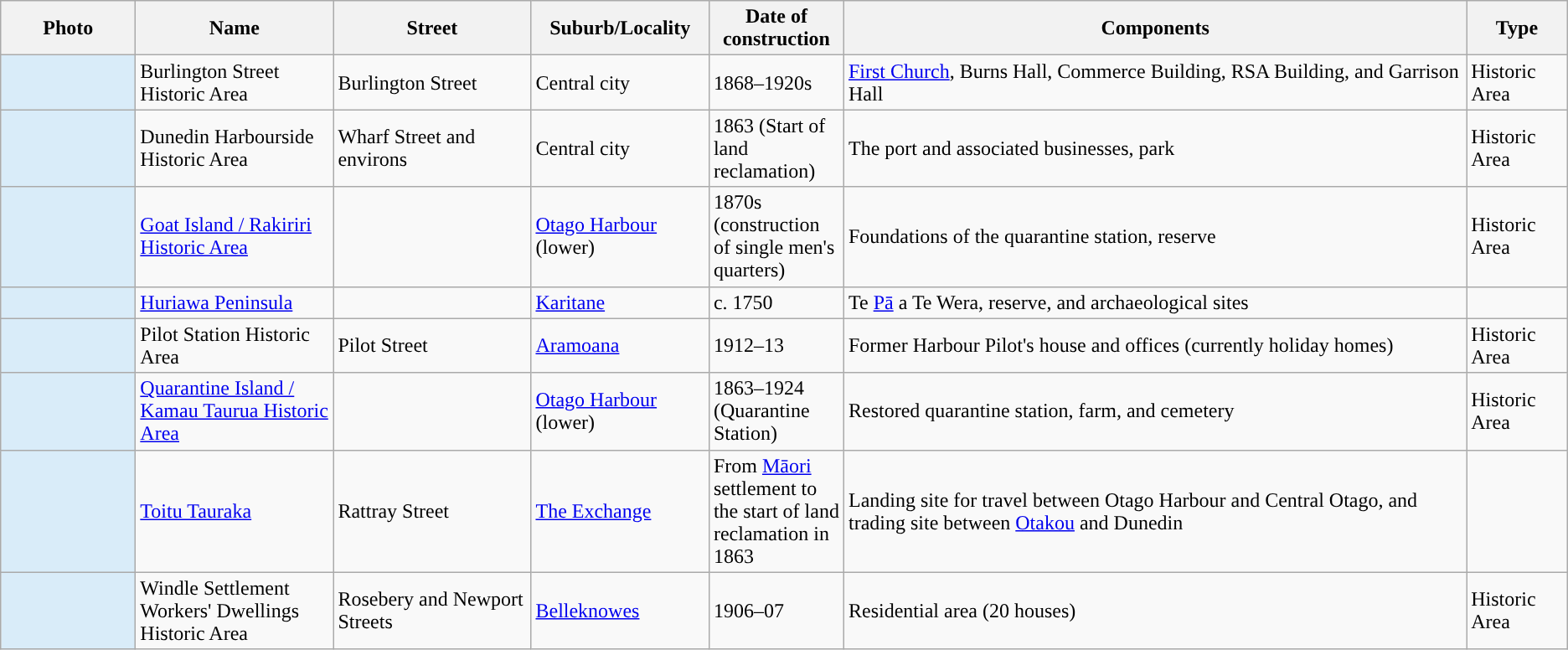<table class="wikitable sortable">
<tr>
<th scope="col" style="width: 100px;">Photo</th>
<th scope="col" style="width: 150px;">Name</th>
<th scope="col" style="width: 150px;">Street</th>
<th>Suburb/Locality</th>
<th scope="col" style="width: 100px;">Date of construction</th>
<th>Components</th>
<th>Type</th>
</tr>
<tr>
<td style="background:#D9ECF9"></td>
<td>Burlington Street Historic Area</td>
<td>Burlington Street</td>
<td>Central city</td>
<td>1868–1920s</td>
<td><a href='#'>First Church</a>, Burns Hall, Commerce Building, RSA Building, and Garrison Hall</td>
<td>Historic Area</td>
</tr>
<tr>
<td style="background:#D9ECF9"></td>
<td>Dunedin Harbourside Historic Area</td>
<td>Wharf Street and environs</td>
<td>Central city</td>
<td>1863 (Start of land reclamation)</td>
<td>The port and associated businesses, park</td>
<td>Historic Area</td>
</tr>
<tr>
<td style="background:#D9ECF9"></td>
<td><a href='#'>Goat Island / Rakiriri Historic Area</a></td>
<td></td>
<td><a href='#'>Otago Harbour</a> (lower)</td>
<td>1870s (construction of single men's quarters)</td>
<td>Foundations of the quarantine station, reserve</td>
<td>Historic Area</td>
</tr>
<tr>
<td style="background:#D9ECF9"></td>
<td><a href='#'>Huriawa Peninsula</a></td>
<td></td>
<td><a href='#'>Karitane</a></td>
<td>c. 1750</td>
<td>Te <a href='#'>Pā</a> a Te Wera, reserve, and archaeological sites</td>
<td></td>
</tr>
<tr>
<td style="background:#D9ECF9"></td>
<td>Pilot Station Historic Area</td>
<td>Pilot Street</td>
<td><a href='#'>Aramoana</a></td>
<td>1912–13</td>
<td>Former Harbour Pilot's house and offices (currently holiday homes)</td>
<td>Historic Area</td>
</tr>
<tr>
<td style="background:#D9ECF9"></td>
<td><a href='#'>Quarantine Island / Kamau Taurua Historic Area</a></td>
<td></td>
<td><a href='#'>Otago Harbour</a> (lower)</td>
<td>1863–1924 (Quarantine Station)</td>
<td>Restored quarantine station, farm, and cemetery</td>
<td>Historic Area</td>
</tr>
<tr>
<td style="background:#D9ECF9"></td>
<td><a href='#'>Toitu Tauraka</a></td>
<td>Rattray Street</td>
<td><a href='#'>The Exchange</a></td>
<td>From <a href='#'>Māori</a> settlement to the start of land reclamation in 1863</td>
<td>Landing site for travel between Otago Harbour and Central Otago, and trading site between <a href='#'>Otakou</a> and Dunedin</td>
<td></td>
</tr>
<tr>
<td style="background:#D9ECF9"></td>
<td>Windle Settlement Workers' Dwellings Historic Area</td>
<td>Rosebery and Newport Streets</td>
<td><a href='#'>Belleknowes</a></td>
<td>1906–07</td>
<td>Residential area (20 houses)</td>
<td>Historic Area</td>
</tr>
</table>
